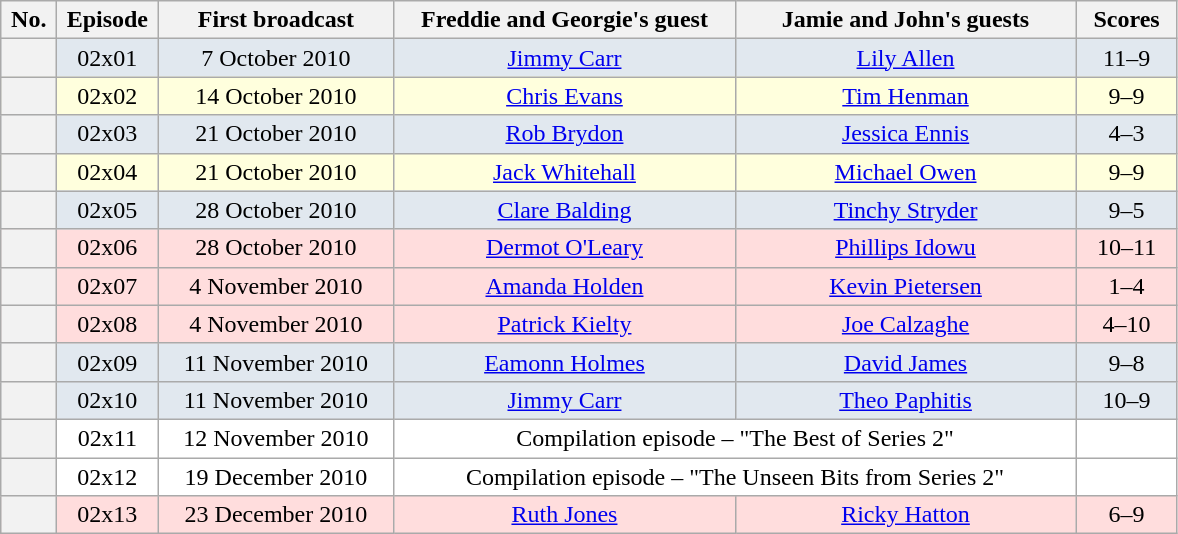<table class="wikitable plainrowheaders"  style="text-align:center;">
<tr>
<th scope"col" style="width:30px;">No.</th>
<th scope"col" style="width:60px;">Episode</th>
<th scope"col" style="width:150px;">First broadcast</th>
<th scope"col" style="width:220px;">Freddie and Georgie's guest</th>
<th scope"col" style="width:220px;">Jamie and John's guests</th>
<th scope"col" style="width:60px;">Scores</th>
</tr>
<tr style="background:#e1e8ef;">
<th scope="row"></th>
<td>02x01</td>
<td>7 October 2010</td>
<td><a href='#'>Jimmy Carr</a></td>
<td><a href='#'>Lily Allen</a></td>
<td>11–9</td>
</tr>
<tr style="background:#ffd;">
<th scope="row"></th>
<td>02x02</td>
<td>14 October 2010</td>
<td><a href='#'>Chris Evans</a></td>
<td><a href='#'>Tim Henman</a></td>
<td>9–9</td>
</tr>
<tr style="background:#e1e8ef;">
<th scope="row"></th>
<td>02x03</td>
<td>21 October 2010</td>
<td><a href='#'>Rob Brydon</a></td>
<td><a href='#'>Jessica Ennis</a></td>
<td>4–3</td>
</tr>
<tr style="background:#ffd;">
<th scope="row"></th>
<td>02x04</td>
<td>21 October 2010</td>
<td><a href='#'>Jack Whitehall</a></td>
<td><a href='#'>Michael Owen</a></td>
<td>9–9</td>
</tr>
<tr style="background:#e1e8ef;">
<th scope="row"></th>
<td>02x05</td>
<td>28 October 2010</td>
<td><a href='#'>Clare Balding</a></td>
<td><a href='#'>Tinchy Stryder</a></td>
<td>9–5</td>
</tr>
<tr style="background:#fdd;">
<th scope="row"></th>
<td>02x06</td>
<td>28 October 2010</td>
<td><a href='#'>Dermot O'Leary</a></td>
<td><a href='#'>Phillips Idowu</a></td>
<td>10–11</td>
</tr>
<tr style="background:#fdd;">
<th scope="row"></th>
<td>02x07</td>
<td>4 November 2010</td>
<td><a href='#'>Amanda Holden</a></td>
<td><a href='#'>Kevin Pietersen</a></td>
<td>1–4</td>
</tr>
<tr style="background:#fdd;">
<th scope="row"></th>
<td>02x08</td>
<td>4 November 2010</td>
<td><a href='#'>Patrick Kielty</a></td>
<td><a href='#'>Joe Calzaghe</a></td>
<td>4–10</td>
</tr>
<tr style="background:#e1e8ef;">
<th scope="row"></th>
<td>02x09</td>
<td>11 November 2010</td>
<td><a href='#'>Eamonn Holmes</a></td>
<td><a href='#'>David James</a></td>
<td>9–8</td>
</tr>
<tr style="background:#e1e8ef;">
<th scope="row"></th>
<td>02x10</td>
<td>11 November 2010</td>
<td><a href='#'>Jimmy Carr</a></td>
<td><a href='#'>Theo Paphitis</a></td>
<td>10–9</td>
</tr>
<tr style="background:#fff;">
<th scope="row"></th>
<td>02x11</td>
<td>12 November 2010</td>
<td colspan="2">Compilation episode – "The Best of Series 2"</td>
<td></td>
</tr>
<tr style="background:#fff;">
<th scope="row"></th>
<td>02x12</td>
<td>19 December 2010</td>
<td colspan="2">Compilation episode – "The Unseen Bits from Series 2"</td>
<td></td>
</tr>
<tr style="background:#fdd;">
<th scope="row"></th>
<td>02x13</td>
<td>23 December 2010</td>
<td><a href='#'>Ruth Jones</a></td>
<td><a href='#'>Ricky Hatton</a></td>
<td>6–9</td>
</tr>
</table>
